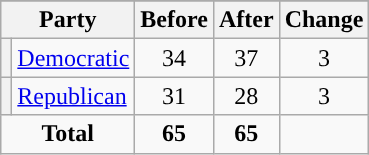<table class="wikitable" style="text-align:center;">
<tr>
</tr>
<tr>
<th colspan=2>Party</th>
<th>Before</th>
<th>After</th>
<th>Change</th>
</tr>
<tr>
<th style="background-color:"></th>
<td style="text-align:left;"><a href='#'>Democratic</a></td>
<td>34</td>
<td>37</td>
<td> 3</td>
</tr>
<tr>
<th style="background-color:"></th>
<td style="text-align:left;"><a href='#'>Republican</a></td>
<td>31</td>
<td>28</td>
<td> 3</td>
</tr>
<tr>
<td colspan=2><strong>Total</strong></td>
<td><strong>65</strong></td>
<td><strong>65</strong></td>
<td></td>
</tr>
</table>
